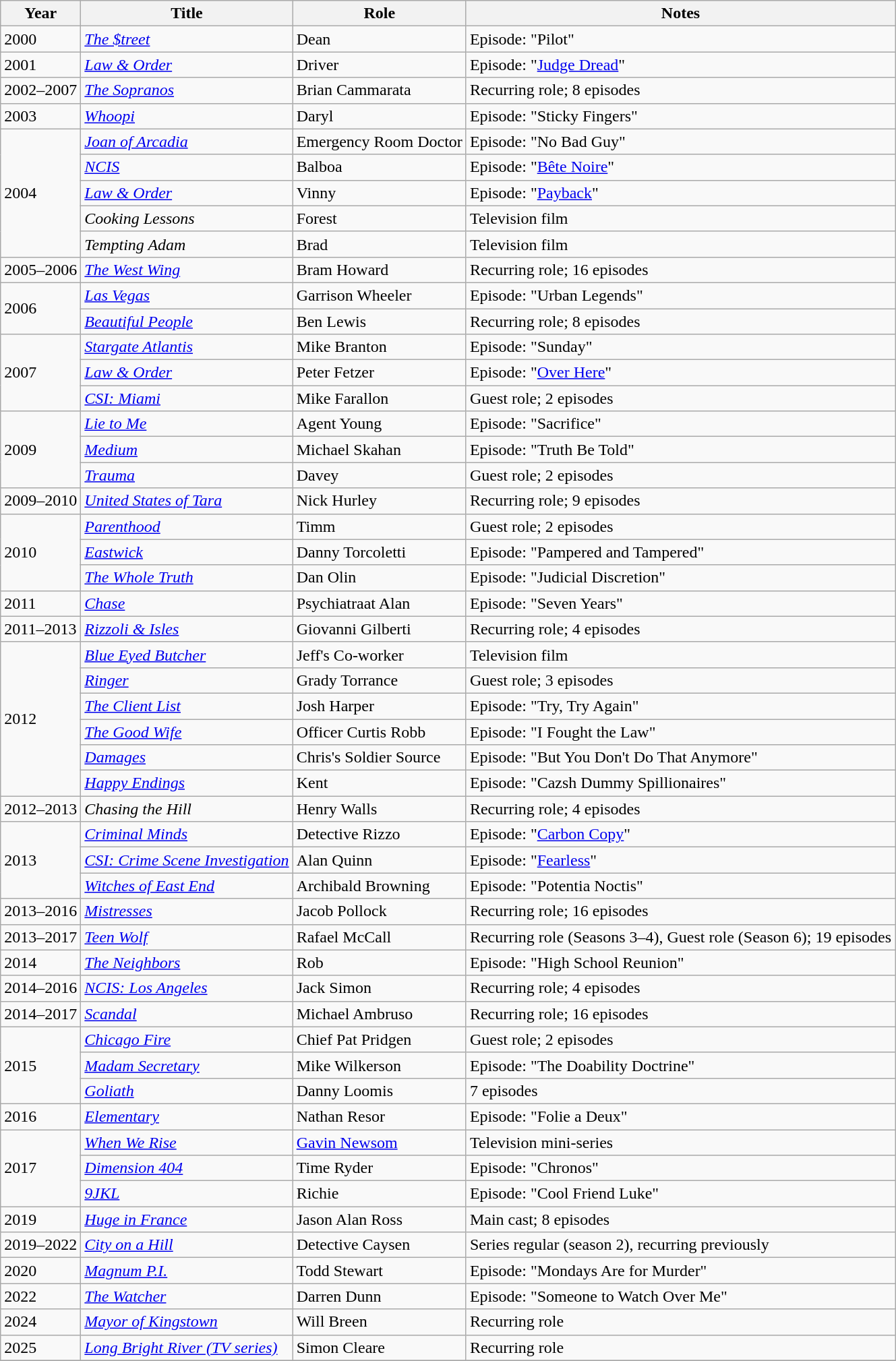<table class="wikitable sortable">
<tr>
<th>Year</th>
<th>Title</th>
<th>Role</th>
<th scope="col" class="unsortable">Notes</th>
</tr>
<tr>
<td>2000</td>
<td><em><a href='#'>The $treet</a></em></td>
<td>Dean</td>
<td>Episode: "Pilot"</td>
</tr>
<tr>
<td>2001</td>
<td><em><a href='#'>Law & Order</a></em></td>
<td>Driver</td>
<td>Episode: "<a href='#'>Judge Dread</a>"</td>
</tr>
<tr>
<td>2002–2007</td>
<td><em><a href='#'>The Sopranos</a></em></td>
<td>Brian Cammarata</td>
<td>Recurring role; 8 episodes</td>
</tr>
<tr>
<td>2003</td>
<td><em><a href='#'>Whoopi</a></em></td>
<td>Daryl</td>
<td>Episode: "Sticky Fingers"</td>
</tr>
<tr>
<td rowspan="5">2004</td>
<td><em><a href='#'>Joan of Arcadia</a></em></td>
<td>Emergency Room Doctor</td>
<td>Episode: "No Bad Guy"</td>
</tr>
<tr>
<td><em><a href='#'>NCIS</a></em></td>
<td>Balboa</td>
<td>Episode: "<a href='#'>Bête Noire</a>"</td>
</tr>
<tr>
<td><em><a href='#'>Law & Order</a></em></td>
<td>Vinny</td>
<td>Episode: "<a href='#'>Payback</a>"</td>
</tr>
<tr>
<td><em>Cooking Lessons</em></td>
<td>Forest</td>
<td>Television film</td>
</tr>
<tr>
<td><em>Tempting Adam</em></td>
<td>Brad</td>
<td>Television film</td>
</tr>
<tr>
<td>2005–2006</td>
<td><em><a href='#'>The West Wing</a></em></td>
<td>Bram Howard</td>
<td>Recurring role; 16 episodes</td>
</tr>
<tr>
<td rowspan="2">2006</td>
<td><em><a href='#'>Las Vegas</a></em></td>
<td>Garrison Wheeler</td>
<td>Episode: "Urban Legends"</td>
</tr>
<tr>
<td><em><a href='#'>Beautiful People</a></em></td>
<td>Ben Lewis</td>
<td>Recurring role; 8 episodes</td>
</tr>
<tr>
<td rowspan="3">2007</td>
<td><em><a href='#'>Stargate Atlantis</a></em></td>
<td>Mike Branton</td>
<td>Episode: "Sunday"</td>
</tr>
<tr>
<td><em><a href='#'>Law & Order</a></em></td>
<td>Peter Fetzer</td>
<td>Episode: "<a href='#'>Over Here</a>"</td>
</tr>
<tr>
<td><em><a href='#'>CSI: Miami</a></em></td>
<td>Mike Farallon</td>
<td>Guest role; 2 episodes</td>
</tr>
<tr>
<td rowspan="3">2009</td>
<td><em><a href='#'>Lie to Me</a></em></td>
<td>Agent Young</td>
<td>Episode: "Sacrifice"</td>
</tr>
<tr>
<td><em><a href='#'>Medium</a></em></td>
<td>Michael Skahan</td>
<td>Episode: "Truth Be Told"</td>
</tr>
<tr>
<td><em><a href='#'>Trauma</a></em></td>
<td>Davey</td>
<td>Guest role; 2 episodes</td>
</tr>
<tr>
<td>2009–2010</td>
<td><em><a href='#'>United States of Tara</a></em></td>
<td>Nick Hurley</td>
<td>Recurring role; 9 episodes</td>
</tr>
<tr>
<td rowspan="3">2010</td>
<td><em><a href='#'>Parenthood</a></em></td>
<td>Timm</td>
<td>Guest role; 2 episodes</td>
</tr>
<tr>
<td><em><a href='#'>Eastwick</a></em></td>
<td>Danny Torcoletti</td>
<td>Episode: "Pampered and Tampered"</td>
</tr>
<tr>
<td><em><a href='#'>The Whole Truth</a></em></td>
<td>Dan Olin</td>
<td>Episode: "Judicial Discretion"</td>
</tr>
<tr>
<td>2011</td>
<td><em><a href='#'>Chase</a></em></td>
<td>Psychiatraat Alan</td>
<td>Episode: "Seven Years"</td>
</tr>
<tr>
<td>2011–2013</td>
<td><em><a href='#'>Rizzoli & Isles</a></em></td>
<td>Giovanni Gilberti</td>
<td>Recurring role; 4 episodes</td>
</tr>
<tr>
<td rowspan="6">2012</td>
<td><em><a href='#'>Blue Eyed Butcher</a></em></td>
<td>Jeff's Co-worker</td>
<td>Television film</td>
</tr>
<tr>
<td><em><a href='#'>Ringer</a></em></td>
<td>Grady Torrance</td>
<td>Guest role; 3 episodes</td>
</tr>
<tr>
<td><em><a href='#'>The Client List</a></em></td>
<td>Josh Harper</td>
<td>Episode: "Try, Try Again"</td>
</tr>
<tr>
<td><em><a href='#'>The Good Wife</a></em></td>
<td>Officer Curtis Robb</td>
<td>Episode: "I Fought the Law"</td>
</tr>
<tr>
<td><em><a href='#'>Damages</a></em></td>
<td>Chris's Soldier Source</td>
<td>Episode: "But You Don't Do That Anymore"</td>
</tr>
<tr>
<td><em><a href='#'>Happy Endings</a></em></td>
<td>Kent</td>
<td>Episode: "Cazsh Dummy Spillionaires"</td>
</tr>
<tr>
<td>2012–2013</td>
<td><em>Chasing the Hill</em></td>
<td>Henry Walls</td>
<td>Recurring role; 4 episodes</td>
</tr>
<tr>
<td rowspan="3">2013</td>
<td><em><a href='#'>Criminal Minds</a></em></td>
<td>Detective Rizzo</td>
<td>Episode: "<a href='#'>Carbon Copy</a>"</td>
</tr>
<tr>
<td><em><a href='#'>CSI: Crime Scene Investigation</a></em></td>
<td>Alan Quinn</td>
<td>Episode: "<a href='#'>Fearless</a>"</td>
</tr>
<tr>
<td><em><a href='#'>Witches of East End</a></em></td>
<td>Archibald Browning</td>
<td>Episode: "Potentia Noctis"</td>
</tr>
<tr>
<td>2013–2016</td>
<td><em><a href='#'>Mistresses</a></em></td>
<td>Jacob Pollock</td>
<td>Recurring role; 16 episodes</td>
</tr>
<tr>
<td>2013–2017</td>
<td><em><a href='#'>Teen Wolf</a></em></td>
<td>Rafael McCall</td>
<td>Recurring role (Seasons 3–4), Guest role (Season 6); 19 episodes</td>
</tr>
<tr>
<td>2014</td>
<td><em><a href='#'>The Neighbors</a></em></td>
<td>Rob</td>
<td>Episode: "High School Reunion"</td>
</tr>
<tr>
<td>2014–2016</td>
<td><em><a href='#'>NCIS: Los Angeles</a></em></td>
<td>Jack Simon</td>
<td>Recurring role; 4 episodes</td>
</tr>
<tr>
<td>2014–2017</td>
<td><em><a href='#'>Scandal</a></em></td>
<td>Michael Ambruso</td>
<td>Recurring role; 16 episodes</td>
</tr>
<tr>
<td rowspan="3">2015</td>
<td><em><a href='#'>Chicago Fire</a></em></td>
<td>Chief Pat Pridgen</td>
<td>Guest role; 2 episodes</td>
</tr>
<tr>
<td><em><a href='#'>Madam Secretary</a></em></td>
<td>Mike Wilkerson</td>
<td>Episode: "The Doability Doctrine"</td>
</tr>
<tr>
<td><em><a href='#'>Goliath</a></em></td>
<td>Danny Loomis</td>
<td>7 episodes</td>
</tr>
<tr>
<td>2016</td>
<td><em><a href='#'>Elementary</a></em></td>
<td>Nathan Resor</td>
<td>Episode: "Folie a Deux"</td>
</tr>
<tr>
<td rowspan="3">2017</td>
<td><em><a href='#'>When We Rise</a></em></td>
<td><a href='#'>Gavin Newsom</a></td>
<td>Television mini-series</td>
</tr>
<tr>
<td><em><a href='#'>Dimension 404</a></em></td>
<td>Time Ryder</td>
<td>Episode: "Chronos"</td>
</tr>
<tr>
<td><em><a href='#'>9JKL</a></em></td>
<td>Richie</td>
<td>Episode: "Cool Friend Luke"</td>
</tr>
<tr>
<td>2019</td>
<td><em><a href='#'>Huge in France</a></em></td>
<td>Jason Alan Ross</td>
<td>Main cast; 8 episodes</td>
</tr>
<tr>
<td>2019–2022</td>
<td><em><a href='#'>City on a Hill</a></em></td>
<td>Detective Caysen</td>
<td>Series regular (season 2), recurring previously</td>
</tr>
<tr>
<td>2020</td>
<td><em><a href='#'>Magnum P.I.</a></em></td>
<td>Todd Stewart</td>
<td>Episode: "Mondays Are for Murder"</td>
</tr>
<tr>
<td>2022</td>
<td><em><a href='#'>The Watcher</a></em></td>
<td>Darren Dunn</td>
<td>Episode: "Someone to Watch Over Me"</td>
</tr>
<tr>
<td>2024</td>
<td><em><a href='#'>Mayor of Kingstown</a></em></td>
<td>Will Breen</td>
<td>Recurring role</td>
</tr>
<tr>
<td>2025</td>
<td><em><a href='#'>Long Bright River (TV series)</a></em></td>
<td>Simon Cleare</td>
<td>Recurring role</td>
</tr>
<tr>
</tr>
</table>
